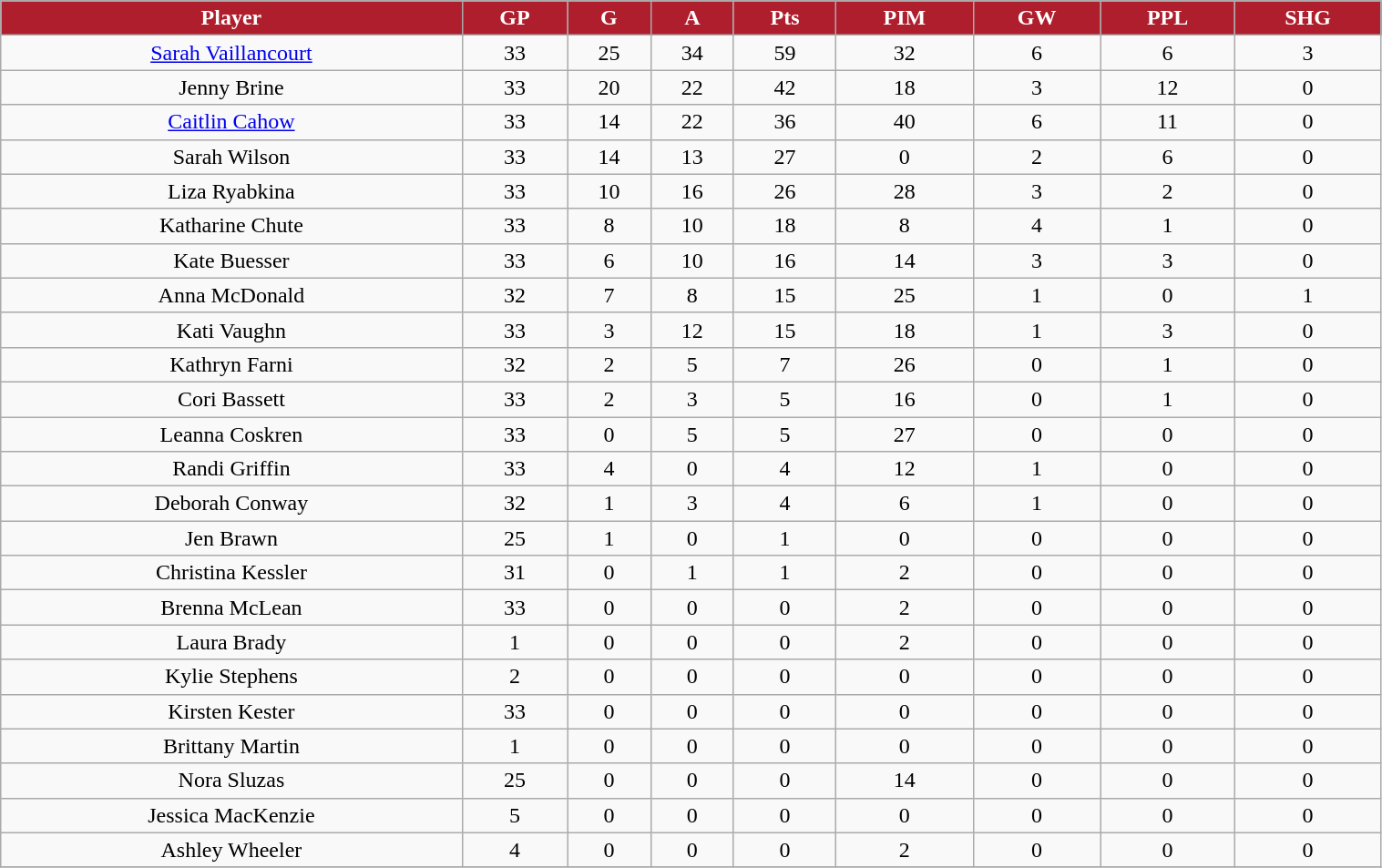<table class="wikitable" width="80%">
<tr align="center"  style=" background:#AF1E2D;color:#FFFFFF;">
<td><strong>Player</strong></td>
<td><strong>GP</strong></td>
<td><strong>G</strong></td>
<td><strong>A</strong></td>
<td><strong>Pts</strong></td>
<td><strong>PIM</strong></td>
<td><strong>GW</strong></td>
<td><strong>PPL</strong></td>
<td><strong>SHG</strong></td>
</tr>
<tr align="center" bgcolor="">
<td><a href='#'>Sarah Vaillancourt</a></td>
<td>33</td>
<td>25</td>
<td>34</td>
<td>59</td>
<td>32</td>
<td>6</td>
<td>6</td>
<td>3</td>
</tr>
<tr align="center" bgcolor="">
<td>Jenny Brine</td>
<td>33</td>
<td>20</td>
<td>22</td>
<td>42</td>
<td>18</td>
<td>3</td>
<td>12</td>
<td>0</td>
</tr>
<tr align="center" bgcolor="">
<td><a href='#'>Caitlin Cahow</a></td>
<td>33</td>
<td>14</td>
<td>22</td>
<td>36</td>
<td>40</td>
<td>6</td>
<td>11</td>
<td>0</td>
</tr>
<tr align="center" bgcolor="">
<td>Sarah Wilson</td>
<td>33</td>
<td>14</td>
<td>13</td>
<td>27</td>
<td>0</td>
<td>2</td>
<td>6</td>
<td>0</td>
</tr>
<tr align="center" bgcolor="">
<td>Liza Ryabkina</td>
<td>33</td>
<td>10</td>
<td>16</td>
<td>26</td>
<td>28</td>
<td>3</td>
<td>2</td>
<td>0</td>
</tr>
<tr align="center" bgcolor="">
<td>Katharine Chute</td>
<td>33</td>
<td>8</td>
<td>10</td>
<td>18</td>
<td>8</td>
<td>4</td>
<td>1</td>
<td>0</td>
</tr>
<tr align="center" bgcolor="">
<td>Kate Buesser</td>
<td>33</td>
<td>6</td>
<td>10</td>
<td>16</td>
<td>14</td>
<td>3</td>
<td>3</td>
<td>0</td>
</tr>
<tr align="center" bgcolor="">
<td>Anna McDonald</td>
<td>32</td>
<td>7</td>
<td>8</td>
<td>15</td>
<td>25</td>
<td>1</td>
<td>0</td>
<td>1</td>
</tr>
<tr align="center" bgcolor="">
<td>Kati Vaughn</td>
<td>33</td>
<td>3</td>
<td>12</td>
<td>15</td>
<td>18</td>
<td>1</td>
<td>3</td>
<td>0</td>
</tr>
<tr align="center" bgcolor="">
<td>Kathryn Farni</td>
<td>32</td>
<td>2</td>
<td>5</td>
<td>7</td>
<td>26</td>
<td>0</td>
<td>1</td>
<td>0</td>
</tr>
<tr align="center" bgcolor="">
<td>Cori Bassett</td>
<td>33</td>
<td>2</td>
<td>3</td>
<td>5</td>
<td>16</td>
<td>0</td>
<td>1</td>
<td>0</td>
</tr>
<tr align="center" bgcolor="">
<td>Leanna Coskren</td>
<td>33</td>
<td>0</td>
<td>5</td>
<td>5</td>
<td>27</td>
<td>0</td>
<td>0</td>
<td>0</td>
</tr>
<tr align="center" bgcolor="">
<td>Randi Griffin</td>
<td>33</td>
<td>4</td>
<td>0</td>
<td>4</td>
<td>12</td>
<td>1</td>
<td>0</td>
<td>0</td>
</tr>
<tr align="center" bgcolor="">
<td>Deborah Conway</td>
<td>32</td>
<td>1</td>
<td>3</td>
<td>4</td>
<td>6</td>
<td>1</td>
<td>0</td>
<td>0</td>
</tr>
<tr align="center" bgcolor="">
<td>Jen Brawn</td>
<td>25</td>
<td>1</td>
<td>0</td>
<td>1</td>
<td>0</td>
<td>0</td>
<td>0</td>
<td>0</td>
</tr>
<tr align="center" bgcolor="">
<td>Christina Kessler</td>
<td>31</td>
<td>0</td>
<td>1</td>
<td>1</td>
<td>2</td>
<td>0</td>
<td>0</td>
<td>0</td>
</tr>
<tr align="center" bgcolor="">
<td>Brenna McLean</td>
<td>33</td>
<td>0</td>
<td>0</td>
<td>0</td>
<td>2</td>
<td>0</td>
<td>0</td>
<td>0</td>
</tr>
<tr align="center" bgcolor="">
<td>Laura Brady</td>
<td>1</td>
<td>0</td>
<td>0</td>
<td>0</td>
<td>2</td>
<td>0</td>
<td>0</td>
<td>0</td>
</tr>
<tr align="center" bgcolor="">
<td>Kylie Stephens</td>
<td>2</td>
<td>0</td>
<td>0</td>
<td>0</td>
<td>0</td>
<td>0</td>
<td>0</td>
<td>0</td>
</tr>
<tr align="center" bgcolor="">
<td>Kirsten Kester</td>
<td>33</td>
<td>0</td>
<td>0</td>
<td>0</td>
<td>0</td>
<td>0</td>
<td>0</td>
<td>0</td>
</tr>
<tr align="center" bgcolor="">
<td>Brittany Martin</td>
<td>1</td>
<td>0</td>
<td>0</td>
<td>0</td>
<td>0</td>
<td>0</td>
<td>0</td>
<td>0</td>
</tr>
<tr align="center" bgcolor="">
<td>Nora Sluzas</td>
<td>25</td>
<td>0</td>
<td>0</td>
<td>0</td>
<td>14</td>
<td>0</td>
<td>0</td>
<td>0</td>
</tr>
<tr align="center" bgcolor="">
<td>Jessica MacKenzie</td>
<td>5</td>
<td>0</td>
<td>0</td>
<td>0</td>
<td>0</td>
<td>0</td>
<td>0</td>
<td>0</td>
</tr>
<tr align="center" bgcolor="">
<td>Ashley Wheeler</td>
<td>4</td>
<td>0</td>
<td>0</td>
<td>0</td>
<td>2</td>
<td>0</td>
<td>0</td>
<td>0</td>
</tr>
<tr align="center" bgcolor="">
</tr>
</table>
